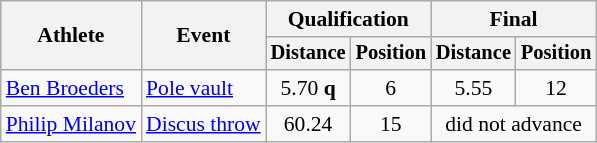<table class=wikitable style=font-size:90%>
<tr>
<th rowspan=2>Athlete</th>
<th rowspan=2>Event</th>
<th colspan=2>Qualification</th>
<th colspan=2>Final</th>
</tr>
<tr style=font-size:95%>
<th>Distance</th>
<th>Position</th>
<th>Distance</th>
<th>Position</th>
</tr>
<tr align=center>
<td align=left><a href='#'>Ben Broeders</a></td>
<td align=left><a href='#'>Pole vault</a></td>
<td>5.70 <strong>q</strong></td>
<td>6</td>
<td>5.55</td>
<td>12</td>
</tr>
<tr align=center>
<td align=left><a href='#'>Philip Milanov</a></td>
<td align=left><a href='#'>Discus throw</a></td>
<td>60.24</td>
<td>15</td>
<td colspan=2>did not advance</td>
</tr>
</table>
